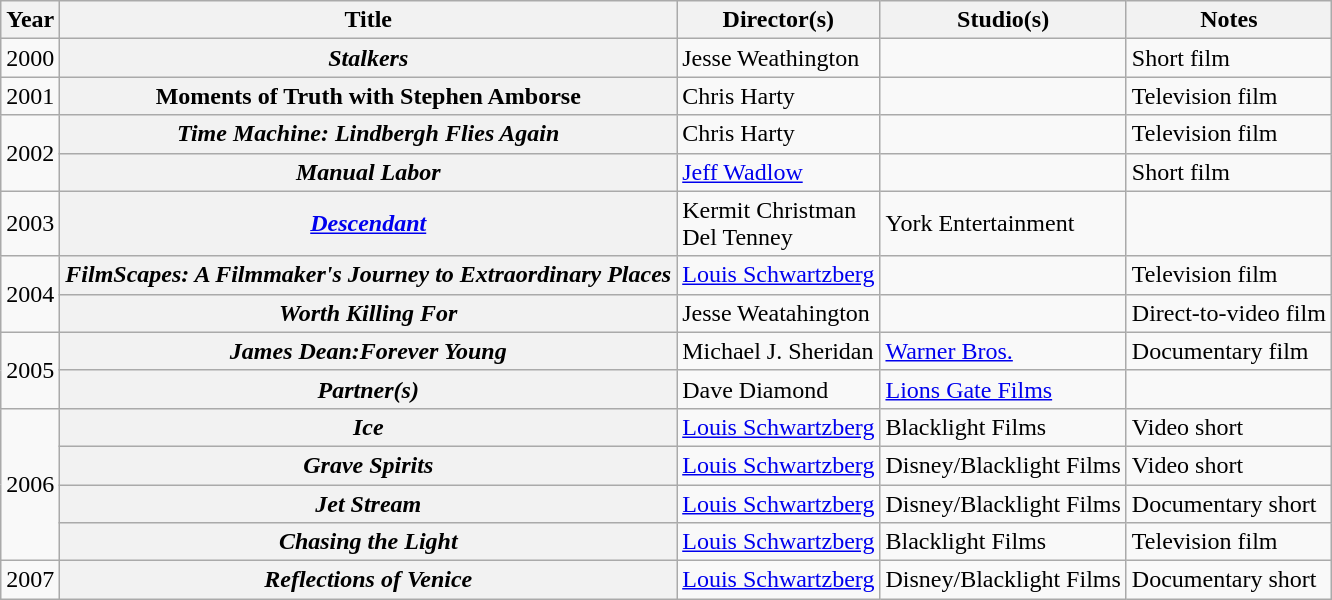<table class="wikitable sortable">
<tr>
<th>Year</th>
<th>Title</th>
<th>Director(s)</th>
<th>Studio(s)</th>
<th>Notes</th>
</tr>
<tr>
<td>2000</td>
<th><em>Stalkers</em></th>
<td>Jesse Weathington</td>
<td></td>
<td>Short film</td>
</tr>
<tr>
<td>2001</td>
<th>Moments of Truth with Stephen Amborse</th>
<td>Chris Harty</td>
<td></td>
<td>Television film</td>
</tr>
<tr>
<td rowspan=2>2002</td>
<th><em>Time Machine: Lindbergh Flies Again</em></th>
<td>Chris Harty</td>
<td></td>
<td>Television film</td>
</tr>
<tr>
<th><em>Manual Labor</em></th>
<td><a href='#'>Jeff Wadlow</a></td>
<td></td>
<td>Short film</td>
</tr>
<tr>
<td>2003</td>
<th><em><a href='#'>Descendant</a></em></th>
<td>Kermit Christman<br>Del Tenney</td>
<td>York Entertainment</td>
<td></td>
</tr>
<tr>
<td rowspan=2>2004</td>
<th><em>FilmScapes: A Filmmaker's Journey to Extraordinary Places</em></th>
<td><a href='#'>Louis Schwartzberg</a></td>
<td></td>
<td>Television film</td>
</tr>
<tr>
<th><em>Worth Killing For</em></th>
<td>Jesse Weatahington</td>
<td></td>
<td>Direct-to-video film</td>
</tr>
<tr>
<td rowspan=2>2005</td>
<th><em>James Dean:Forever Young</em></th>
<td>Michael J. Sheridan</td>
<td><a href='#'>Warner Bros.</a></td>
<td>Documentary film</td>
</tr>
<tr>
<th><em>Partner(s)</em></th>
<td>Dave Diamond</td>
<td><a href='#'>Lions Gate Films</a></td>
<td></td>
</tr>
<tr>
<td rowspan=4>2006</td>
<th><em>Ice</em></th>
<td><a href='#'>Louis Schwartzberg</a></td>
<td>Blacklight Films</td>
<td>Video short</td>
</tr>
<tr>
<th><em>Grave Spirits</em></th>
<td><a href='#'>Louis Schwartzberg</a></td>
<td>Disney/Blacklight Films</td>
<td>Video short</td>
</tr>
<tr>
<th><em>Jet Stream</em></th>
<td><a href='#'>Louis Schwartzberg</a></td>
<td>Disney/Blacklight Films</td>
<td>Documentary short</td>
</tr>
<tr>
<th><em>Chasing the Light</em></th>
<td><a href='#'>Louis Schwartzberg</a></td>
<td>Blacklight Films</td>
<td>Television film</td>
</tr>
<tr>
<td>2007</td>
<th><em>Reflections of Venice</em></th>
<td><a href='#'>Louis Schwartzberg</a></td>
<td>Disney/Blacklight Films</td>
<td>Documentary short</td>
</tr>
</table>
